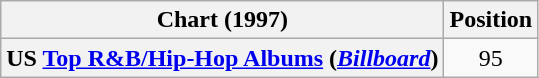<table class="wikitable sortable plainrowheaders" style="text-align:center">
<tr>
<th scope="col">Chart (1997)</th>
<th scope="col">Position</th>
</tr>
<tr>
<th scope="row">US <a href='#'>Top R&B/Hip-Hop Albums</a> (<em><a href='#'>Billboard</a></em>)</th>
<td>95</td>
</tr>
</table>
